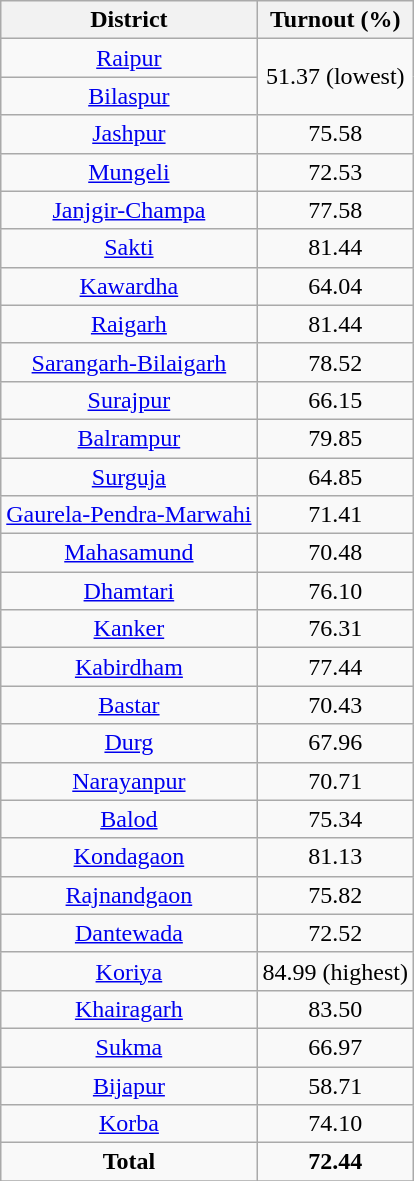<table class="wikitable sortable" style="text-align:center;">
<tr>
<th>District</th>
<th>Turnout (%)</th>
</tr>
<tr>
<td><a href='#'>Raipur</a></td>
<td rowspan="2">51.37 (lowest)</td>
</tr>
<tr>
<td><a href='#'>Bilaspur</a></td>
</tr>
<tr>
<td><a href='#'>Jashpur</a></td>
<td>75.58</td>
</tr>
<tr>
<td><a href='#'>Mungeli</a></td>
<td>72.53</td>
</tr>
<tr>
<td><a href='#'>Janjgir-Champa</a></td>
<td>77.58</td>
</tr>
<tr>
<td><a href='#'>Sakti</a></td>
<td>81.44</td>
</tr>
<tr>
<td><a href='#'>Kawardha</a></td>
<td>64.04</td>
</tr>
<tr>
<td><a href='#'>Raigarh</a></td>
<td>81.44</td>
</tr>
<tr>
<td><a href='#'>Sarangarh-Bilaigarh</a></td>
<td>78.52</td>
</tr>
<tr>
<td><a href='#'>Surajpur</a></td>
<td>66.15</td>
</tr>
<tr>
<td><a href='#'>Balrampur</a></td>
<td>79.85</td>
</tr>
<tr>
<td><a href='#'>Surguja</a></td>
<td>64.85</td>
</tr>
<tr>
<td><a href='#'>Gaurela-Pendra-Marwahi</a></td>
<td>71.41</td>
</tr>
<tr>
<td><a href='#'>Mahasamund</a></td>
<td>70.48</td>
</tr>
<tr>
<td><a href='#'>Dhamtari</a></td>
<td>76.10</td>
</tr>
<tr>
<td><a href='#'>Kanker</a></td>
<td>76.31</td>
</tr>
<tr>
<td><a href='#'>Kabirdham</a></td>
<td>77.44</td>
</tr>
<tr>
<td><a href='#'>Bastar</a></td>
<td>70.43</td>
</tr>
<tr>
<td><a href='#'>Durg</a></td>
<td>67.96</td>
</tr>
<tr>
<td><a href='#'>Narayanpur</a></td>
<td>70.71</td>
</tr>
<tr>
<td><a href='#'>Balod</a></td>
<td>75.34</td>
</tr>
<tr>
<td><a href='#'>Kondagaon</a></td>
<td>81.13</td>
</tr>
<tr>
<td><a href='#'>Rajnandgaon</a></td>
<td>75.82</td>
</tr>
<tr>
<td><a href='#'>Dantewada</a></td>
<td>72.52</td>
</tr>
<tr>
<td><a href='#'>Koriya</a></td>
<td>84.99 (highest)</td>
</tr>
<tr>
<td><a href='#'>Khairagarh</a></td>
<td>83.50</td>
</tr>
<tr>
<td><a href='#'>Sukma</a></td>
<td>66.97</td>
</tr>
<tr>
<td><a href='#'>Bijapur</a></td>
<td>58.71</td>
</tr>
<tr>
<td><a href='#'>Korba</a></td>
<td>74.10</td>
</tr>
<tr>
<td><strong>Total</strong></td>
<td><strong>72.44</strong></td>
</tr>
<tr>
</tr>
</table>
